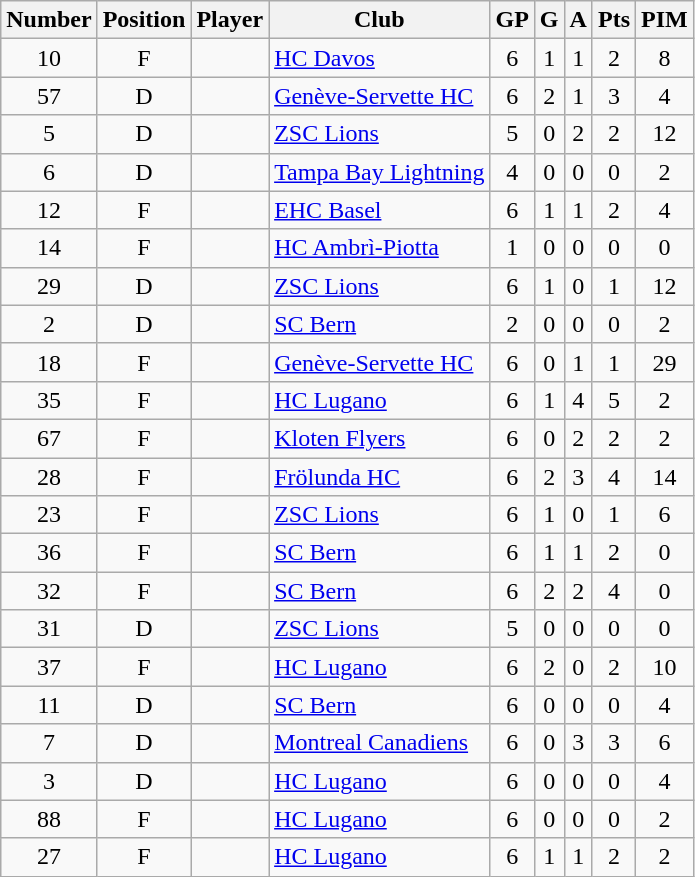<table class="wikitable sortable" style="text-align:center; padding:4px; border-spacing=0;">
<tr>
<th>Number</th>
<th>Position</th>
<th>Player</th>
<th>Club</th>
<th>GP</th>
<th>G</th>
<th>A</th>
<th>Pts</th>
<th>PIM</th>
</tr>
<tr>
<td>10</td>
<td>F</td>
<td align=left></td>
<td align=left><a href='#'>HC Davos</a></td>
<td>6</td>
<td>1</td>
<td>1</td>
<td>2</td>
<td>8</td>
</tr>
<tr>
<td>57</td>
<td>D</td>
<td align=left></td>
<td align=left><a href='#'>Genève-Servette HC</a></td>
<td>6</td>
<td>2</td>
<td>1</td>
<td>3</td>
<td>4</td>
</tr>
<tr>
<td>5</td>
<td>D</td>
<td align=left></td>
<td align=left><a href='#'>ZSC Lions</a></td>
<td>5</td>
<td>0</td>
<td>2</td>
<td>2</td>
<td>12</td>
</tr>
<tr>
<td>6</td>
<td>D</td>
<td align=left></td>
<td align=left><a href='#'>Tampa Bay Lightning</a></td>
<td>4</td>
<td>0</td>
<td>0</td>
<td>0</td>
<td>2</td>
</tr>
<tr>
<td>12</td>
<td>F</td>
<td align=left></td>
<td align=left><a href='#'>EHC Basel</a></td>
<td>6</td>
<td>1</td>
<td>1</td>
<td>2</td>
<td>4</td>
</tr>
<tr>
<td>14</td>
<td>F</td>
<td align=left></td>
<td align=left><a href='#'>HC Ambrì-Piotta</a></td>
<td>1</td>
<td>0</td>
<td>0</td>
<td>0</td>
<td>0</td>
</tr>
<tr>
<td>29</td>
<td>D</td>
<td align=left></td>
<td align=left><a href='#'>ZSC Lions</a></td>
<td>6</td>
<td>1</td>
<td>0</td>
<td>1</td>
<td>12</td>
</tr>
<tr>
<td>2</td>
<td>D</td>
<td align=left></td>
<td align=left><a href='#'>SC Bern</a></td>
<td>2</td>
<td>0</td>
<td>0</td>
<td>0</td>
<td>2</td>
</tr>
<tr>
<td>18</td>
<td>F</td>
<td align=left></td>
<td align=left><a href='#'>Genève-Servette HC</a></td>
<td>6</td>
<td>0</td>
<td>1</td>
<td>1</td>
<td>29</td>
</tr>
<tr>
<td>35</td>
<td>F</td>
<td align=left></td>
<td align=left><a href='#'>HC Lugano</a></td>
<td>6</td>
<td>1</td>
<td>4</td>
<td>5</td>
<td>2</td>
</tr>
<tr>
<td>67</td>
<td>F</td>
<td align=left></td>
<td align=left><a href='#'>Kloten Flyers</a></td>
<td>6</td>
<td>0</td>
<td>2</td>
<td>2</td>
<td>2</td>
</tr>
<tr>
<td>28</td>
<td>F</td>
<td align=left></td>
<td align=left><a href='#'>Frölunda HC</a></td>
<td>6</td>
<td>2</td>
<td>3</td>
<td>4</td>
<td>14</td>
</tr>
<tr>
<td>23</td>
<td>F</td>
<td align=left></td>
<td align=left><a href='#'>ZSC Lions</a></td>
<td>6</td>
<td>1</td>
<td>0</td>
<td>1</td>
<td>6</td>
</tr>
<tr>
<td>36</td>
<td>F</td>
<td align=left></td>
<td align=left><a href='#'>SC Bern</a></td>
<td>6</td>
<td>1</td>
<td>1</td>
<td>2</td>
<td>0</td>
</tr>
<tr>
<td>32</td>
<td>F</td>
<td align=left></td>
<td align=left><a href='#'>SC Bern</a></td>
<td>6</td>
<td>2</td>
<td>2</td>
<td>4</td>
<td>0</td>
</tr>
<tr>
<td>31</td>
<td>D</td>
<td align=left></td>
<td align=left><a href='#'>ZSC Lions</a></td>
<td>5</td>
<td>0</td>
<td>0</td>
<td>0</td>
<td>0</td>
</tr>
<tr>
<td>37</td>
<td>F</td>
<td align=left></td>
<td align=left><a href='#'>HC Lugano</a></td>
<td>6</td>
<td>2</td>
<td>0</td>
<td>2</td>
<td>10</td>
</tr>
<tr>
<td>11</td>
<td>D</td>
<td align=left></td>
<td align=left><a href='#'>SC Bern</a></td>
<td>6</td>
<td>0</td>
<td>0</td>
<td>0</td>
<td>4</td>
</tr>
<tr>
<td>7</td>
<td>D</td>
<td align=left></td>
<td align=left><a href='#'>Montreal Canadiens</a></td>
<td>6</td>
<td>0</td>
<td>3</td>
<td>3</td>
<td>6</td>
</tr>
<tr>
<td>3</td>
<td>D</td>
<td align=left></td>
<td align=left><a href='#'>HC Lugano</a></td>
<td>6</td>
<td>0</td>
<td>0</td>
<td>0</td>
<td>4</td>
</tr>
<tr>
<td>88</td>
<td>F</td>
<td align=left></td>
<td align=left><a href='#'>HC Lugano</a></td>
<td>6</td>
<td>0</td>
<td>0</td>
<td>0</td>
<td>2</td>
</tr>
<tr>
<td>27</td>
<td>F</td>
<td align=left></td>
<td align=left><a href='#'>HC Lugano</a></td>
<td>6</td>
<td>1</td>
<td>1</td>
<td>2</td>
<td>2</td>
</tr>
</table>
